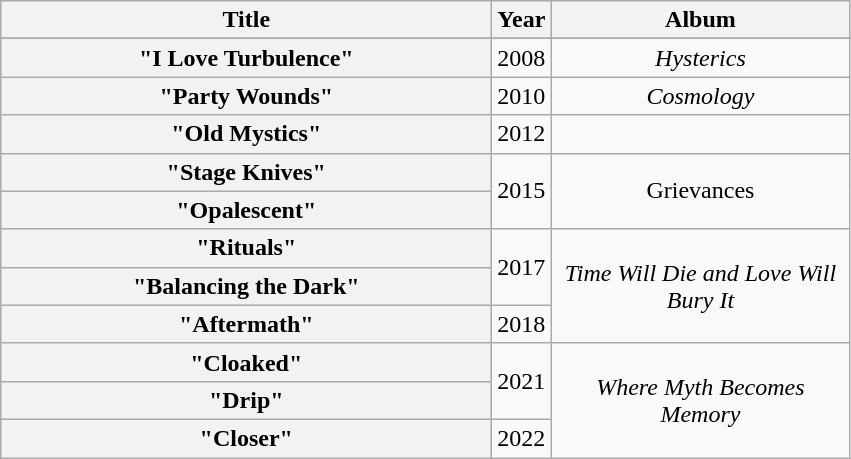<table class="wikitable plainrowheaders" style="text-align:center;">
<tr>
<th rowspan="1" scope="col" style="width:20em;">Title</th>
<th rowspan="1" scope="col" style="width:1em;">Year</th>
<th scope="col" rowspan="1" style="width:12em;">Album</th>
</tr>
<tr>
</tr>
<tr>
<th scope="row">"I Love Turbulence"</th>
<td>2008</td>
<td><em>Hysterics</em></td>
</tr>
<tr>
<th scope="row">"Party Wounds"</th>
<td>2010</td>
<td><em>Cosmology</em></td>
</tr>
<tr>
<th scope="row">"Old Mystics"</th>
<td>2012</td>
<td></td>
</tr>
<tr>
<th scope="row">"Stage Knives"</th>
<td rowspan="2">2015</td>
<td rowspan="2">Grievances</td>
</tr>
<tr>
<th scope="row">"Opalescent"</th>
</tr>
<tr>
<th scope="row">"Rituals"</th>
<td rowspan="2">2017</td>
<td rowspan="3"><em>Time Will Die and Love Will Bury It</em></td>
</tr>
<tr>
<th scope="row">"Balancing the Dark"</th>
</tr>
<tr>
<th scope="row">"Aftermath"</th>
<td>2018</td>
</tr>
<tr>
<th scope="row">"Cloaked"</th>
<td rowspan="2">2021</td>
<td rowspan="3"><em>Where Myth Becomes Memory</em></td>
</tr>
<tr>
<th scope="row">"Drip"</th>
</tr>
<tr>
<th scope="row">"Closer"</th>
<td>2022</td>
</tr>
</table>
